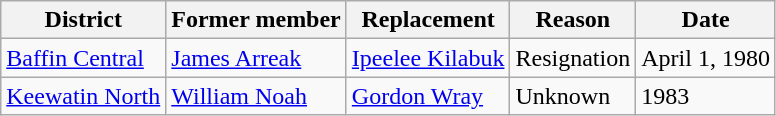<table class="wikitable">
<tr>
<th>District</th>
<th>Former member</th>
<th>Replacement</th>
<th>Reason</th>
<th>Date</th>
</tr>
<tr>
<td><a href='#'>Baffin Central</a></td>
<td><a href='#'>James Arreak</a></td>
<td><a href='#'>Ipeelee Kilabuk</a></td>
<td>Resignation</td>
<td>April 1, 1980</td>
</tr>
<tr>
<td><a href='#'>Keewatin North</a></td>
<td><a href='#'>William Noah</a></td>
<td><a href='#'>Gordon Wray</a></td>
<td>Unknown</td>
<td>1983</td>
</tr>
</table>
